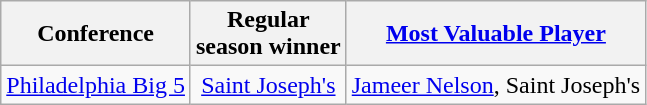<table class="wikitable" style="text-align:center;">
<tr>
<th>Conference</th>
<th>Regular <br> season winner</th>
<th><a href='#'>Most Valuable Player</a></th>
</tr>
<tr>
<td><a href='#'>Philadelphia Big 5</a></td>
<td><a href='#'>Saint Joseph's</a></td>
<td><a href='#'>Jameer Nelson</a>, Saint Joseph's</td>
</tr>
</table>
